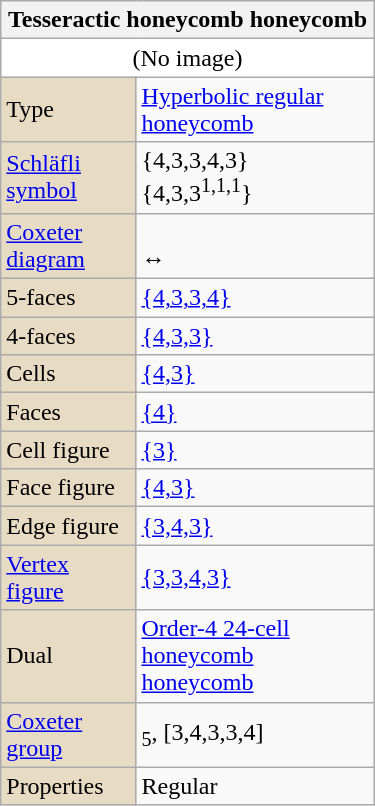<table class="wikitable" align="right" style="margin-left:10px" width="250">
<tr>
<th bgcolor=#e7dcc3 colspan=2>Tesseractic honeycomb honeycomb</th>
</tr>
<tr>
<td bgcolor=#ffffff align=center colspan=2>(No image)</td>
</tr>
<tr>
<td bgcolor=#e7dcc3>Type</td>
<td><a href='#'>Hyperbolic regular honeycomb</a></td>
</tr>
<tr>
<td bgcolor=#e7dcc3><a href='#'>Schläfli symbol</a></td>
<td>{4,3,3,4,3}<br>{4,3,3<sup>1,1,1</sup>}</td>
</tr>
<tr>
<td bgcolor=#e7dcc3><a href='#'>Coxeter diagram</a></td>
<td><br> ↔ <br></td>
</tr>
<tr>
<td bgcolor=#e7dcc3>5-faces</td>
<td> <a href='#'>{4,3,3,4}</a></td>
</tr>
<tr>
<td bgcolor=#e7dcc3>4-faces</td>
<td> <a href='#'>{4,3,3}</a></td>
</tr>
<tr>
<td bgcolor=#e7dcc3>Cells</td>
<td> <a href='#'>{4,3}</a></td>
</tr>
<tr>
<td bgcolor=#e7dcc3>Faces</td>
<td> <a href='#'>{4}</a></td>
</tr>
<tr>
<td bgcolor=#e7dcc3>Cell figure</td>
<td> <a href='#'>{3}</a></td>
</tr>
<tr>
<td bgcolor=#e7dcc3>Face figure</td>
<td> <a href='#'>{4,3}</a></td>
</tr>
<tr>
<td bgcolor=#e7dcc3>Edge figure</td>
<td> <a href='#'>{3,4,3}</a></td>
</tr>
<tr>
<td bgcolor=#e7dcc3><a href='#'>Vertex figure</a></td>
<td> <a href='#'>{3,3,4,3}</a></td>
</tr>
<tr>
<td bgcolor=#e7dcc3>Dual</td>
<td><a href='#'>Order-4 24-cell honeycomb honeycomb</a></td>
</tr>
<tr>
<td bgcolor=#e7dcc3><a href='#'>Coxeter group</a></td>
<td><sub>5</sub>, [3,4,3,3,4]</td>
</tr>
<tr>
<td bgcolor=#e7dcc3>Properties</td>
<td>Regular</td>
</tr>
</table>
